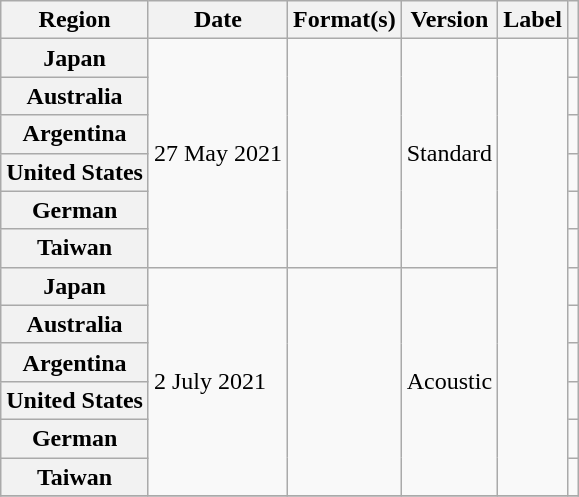<table class="wikitable plainrowheaders">
<tr>
<th scope="col">Region</th>
<th scope="col">Date</th>
<th scope="col">Format(s)</th>
<th scope="col">Version</th>
<th scope="col">Label</th>
<th scope="col"></th>
</tr>
<tr>
<th scope="row">Japan</th>
<td rowspan="6">27 May 2021</td>
<td rowspan="6"></td>
<td rowspan="6">Standard</td>
<td rowspan="12"></td>
<td style="text-align:center;"></td>
</tr>
<tr>
<th scope="row">Australia</th>
<td style="text-align:center;"></td>
</tr>
<tr>
<th scope="row">Argentina</th>
<td style="text-align:center;"></td>
</tr>
<tr>
<th scope="row">United States</th>
<td style="text-align:center;"></td>
</tr>
<tr>
<th scope="row">German</th>
<td style="text-align:center;"></td>
</tr>
<tr>
<th scope="row">Taiwan</th>
<td style="text-align:center;"></td>
</tr>
<tr>
<th scope="row">Japan</th>
<td rowspan="6">2 July 2021</td>
<td rowspan="6"></td>
<td rowspan="6">Acoustic</td>
<td style="text-align:center;"></td>
</tr>
<tr>
<th scope="row">Australia</th>
<td style="text-align:center;"></td>
</tr>
<tr>
<th scope="row">Argentina</th>
<td style="text-align:center;"></td>
</tr>
<tr>
<th scope="row">United States</th>
<td style="text-align:center;"></td>
</tr>
<tr>
<th scope="row">German</th>
<td style="text-align:center;"></td>
</tr>
<tr>
<th scope="row">Taiwan</th>
<td style="text-align:center;"></td>
</tr>
<tr>
</tr>
</table>
